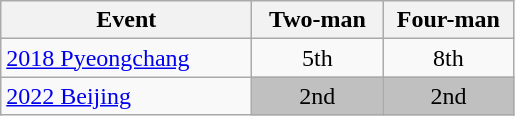<table class="wikitable" style="text-align:center">
<tr>
<th style="width:160px">Event</th>
<th style="width:80px">Two-man</th>
<th style="width:80px">Four-man</th>
</tr>
<tr>
<td style="text-align:left"> <a href='#'>2018 Pyeongchang</a></td>
<td>5th</td>
<td>8th</td>
</tr>
<tr>
<td style="text-align:left"> <a href='#'>2022 Beijing</a></td>
<td style="background:silver">2nd</td>
<td style="background:silver">2nd</td>
</tr>
</table>
